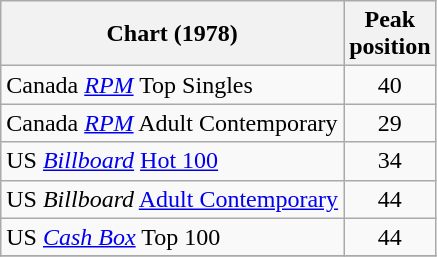<table class="wikitable sortable">
<tr>
<th align="left">Chart (1978)</th>
<th align="left">Peak<br>position</th>
</tr>
<tr>
<td>Canada <em><a href='#'>RPM</a></em> Top Singles</td>
<td style="text-align:center;">40</td>
</tr>
<tr>
<td>Canada <em><a href='#'>RPM</a></em> Adult Contemporary</td>
<td style="text-align:center;">29</td>
</tr>
<tr>
<td>US <em><a href='#'>Billboard</a></em> <a href='#'>Hot 100</a></td>
<td style="text-align:center;">34</td>
</tr>
<tr>
<td>US <em>Billboard</em> <a href='#'>Adult Contemporary</a></td>
<td style="text-align:center;">44</td>
</tr>
<tr>
<td>US <em><a href='#'>Cash Box</a></em> Top 100</td>
<td style="text-align:center;">44</td>
</tr>
<tr>
</tr>
</table>
